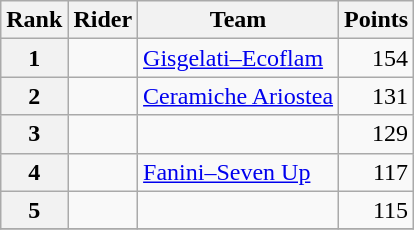<table class="wikitable">
<tr>
<th scope="col">Rank</th>
<th scope="col">Rider</th>
<th scope="col">Team</th>
<th scope="col">Points</th>
</tr>
<tr>
<th scope="row">1</th>
<td> </td>
<td><a href='#'>Gisgelati–Ecoflam</a></td>
<td align=right>154</td>
</tr>
<tr>
<th scope="row">2</th>
<td></td>
<td><a href='#'>Ceramiche Ariostea</a></td>
<td align=right>131</td>
</tr>
<tr>
<th scope="row">3</th>
<td>   </td>
<td></td>
<td align=right>129</td>
</tr>
<tr>
<th scope="row">4</th>
<td></td>
<td><a href='#'>Fanini–Seven Up</a></td>
<td align=right>117</td>
</tr>
<tr>
<th scope="row">5</th>
<td></td>
<td></td>
<td align=right>115</td>
</tr>
<tr>
</tr>
</table>
